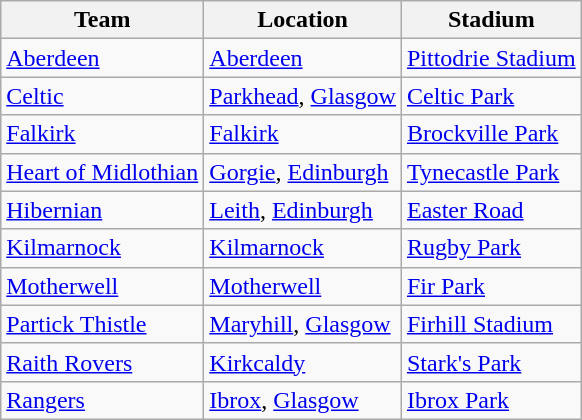<table class="wikitable sortable">
<tr>
<th>Team</th>
<th>Location</th>
<th>Stadium</th>
</tr>
<tr>
<td><a href='#'>Aberdeen</a></td>
<td><a href='#'>Aberdeen</a></td>
<td><a href='#'>Pittodrie Stadium</a></td>
</tr>
<tr>
<td><a href='#'>Celtic</a></td>
<td><a href='#'>Parkhead</a>, <a href='#'>Glasgow</a></td>
<td><a href='#'>Celtic Park</a></td>
</tr>
<tr>
<td><a href='#'>Falkirk</a></td>
<td><a href='#'>Falkirk</a></td>
<td><a href='#'>Brockville Park</a></td>
</tr>
<tr>
<td><a href='#'>Heart of Midlothian</a></td>
<td><a href='#'>Gorgie</a>, <a href='#'>Edinburgh</a></td>
<td><a href='#'>Tynecastle Park</a></td>
</tr>
<tr>
<td><a href='#'>Hibernian</a></td>
<td><a href='#'>Leith</a>, <a href='#'>Edinburgh</a></td>
<td><a href='#'>Easter Road</a></td>
</tr>
<tr>
<td><a href='#'>Kilmarnock</a></td>
<td><a href='#'>Kilmarnock</a></td>
<td><a href='#'>Rugby Park</a></td>
</tr>
<tr>
<td><a href='#'>Motherwell</a></td>
<td><a href='#'>Motherwell</a></td>
<td><a href='#'>Fir Park</a></td>
</tr>
<tr>
<td><a href='#'>Partick Thistle</a></td>
<td><a href='#'>Maryhill</a>, <a href='#'>Glasgow</a></td>
<td><a href='#'>Firhill Stadium</a></td>
</tr>
<tr>
<td><a href='#'>Raith Rovers</a></td>
<td><a href='#'>Kirkcaldy</a></td>
<td><a href='#'>Stark's Park</a></td>
</tr>
<tr>
<td><a href='#'>Rangers</a></td>
<td><a href='#'>Ibrox</a>, <a href='#'>Glasgow</a></td>
<td><a href='#'>Ibrox Park</a></td>
</tr>
</table>
